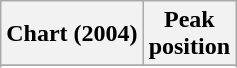<table class="wikitable sortable plainrowheaders" style="text-align:center">
<tr>
<th scope="col">Chart (2004)</th>
<th scope="col">Peak<br>position</th>
</tr>
<tr>
</tr>
<tr>
</tr>
<tr>
</tr>
</table>
